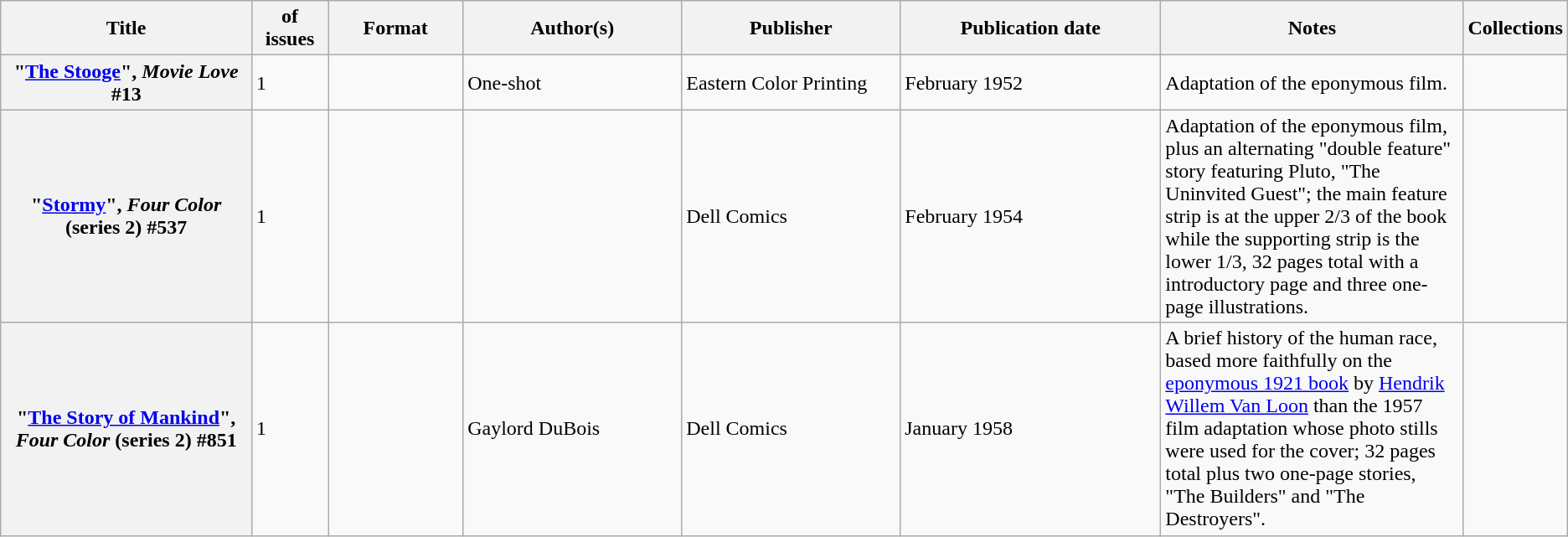<table class="wikitable">
<tr>
<th>Title</th>
<th style="width:40pt"> of issues</th>
<th style="width:75pt">Format</th>
<th style="width:125pt">Author(s)</th>
<th style="width:125pt">Publisher</th>
<th style="width:150pt">Publication date</th>
<th style="width:175pt">Notes</th>
<th>Collections</th>
</tr>
<tr>
<th>"<a href='#'>The Stooge</a>", <em>Movie Love</em> #13</th>
<td>1</td>
<td></td>
<td>One-shot</td>
<td>Eastern Color Printing</td>
<td>February 1952</td>
<td>Adaptation of the eponymous film.</td>
<td></td>
</tr>
<tr>
<th>"<a href='#'>Stormy</a>", <em>Four Color</em> (series 2) #537</th>
<td>1</td>
<td></td>
<td></td>
<td>Dell Comics</td>
<td>February 1954</td>
<td>Adaptation of the eponymous film, plus an alternating "double feature" story featuring Pluto, "The Uninvited Guest"; the main feature strip is at the upper 2/3 of the book while the supporting strip is the lower 1/3, 32 pages total with a introductory page and three one-page illustrations.</td>
<td></td>
</tr>
<tr>
<th>"<a href='#'>The Story of Mankind</a>", <em>Four Color</em> (series 2) #851</th>
<td>1</td>
<td></td>
<td>Gaylord DuBois</td>
<td>Dell Comics</td>
<td>January 1958</td>
<td>A brief history of the human race, based more faithfully on the <a href='#'>eponymous 1921 book</a> by <a href='#'>Hendrik Willem Van Loon</a> than the 1957 film adaptation whose photo stills were used for the cover; 32 pages total plus two one-page stories, "The Builders" and "The Destroyers".</td>
<td></td>
</tr>
</table>
